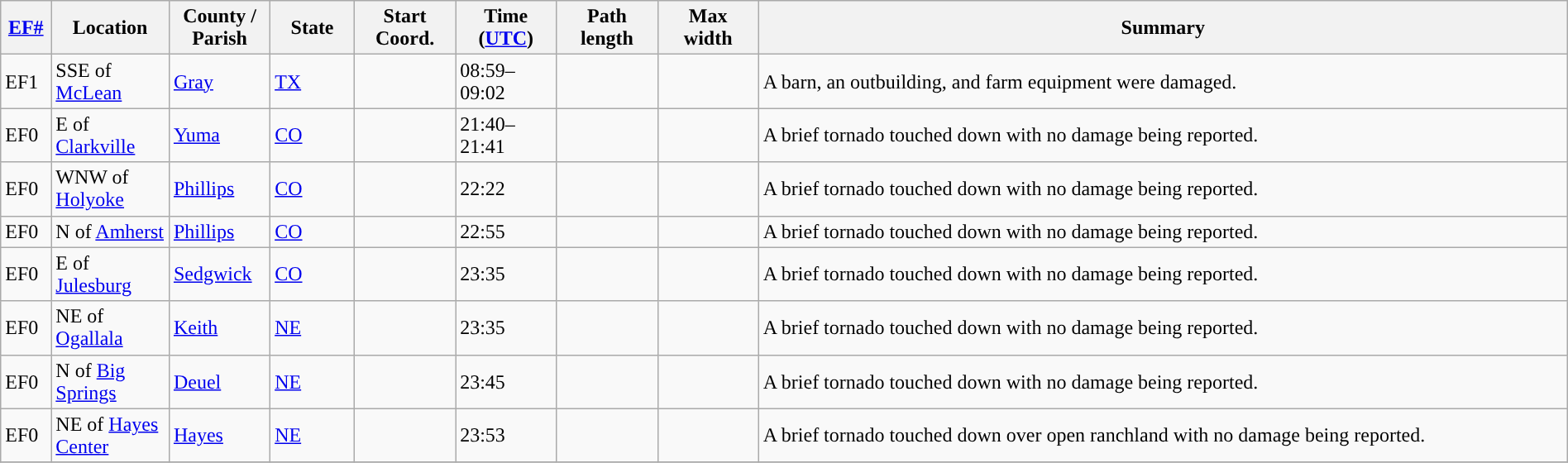<table class="wikitable sortable" style="width:100%;">
<tr>
<th scope="col"  style="width:3%; text-align:center;"><a href='#'>EF#</a></th>
<th scope="col"  style="width:7%; text-align:center;" class="unsortable">Location</th>
<th scope="col"  style="width:6%; text-align:center;" class="unsortable">County / Parish</th>
<th scope="col"  style="width:5%; text-align:center;">State</th>
<th scope="col"  style="width:6%; text-align:center;">Start Coord.</th>
<th scope="col"  style="width:6%; text-align:center;">Time (<a href='#'>UTC</a>)</th>
<th scope="col"  style="width:6%; text-align:center;">Path length</th>
<th scope="col"  style="width:6%; text-align:center;">Max width</th>
<th scope="col" class="unsortable" style="width:48%; text-align:center;">Summary</th>
</tr>
<tr>
<td>EF1</td>
<td>SSE of <a href='#'>McLean</a></td>
<td><a href='#'>Gray</a></td>
<td><a href='#'>TX</a></td>
<td></td>
<td>08:59–09:02</td>
<td></td>
<td></td>
<td>A barn, an outbuilding, and farm equipment were damaged.</td>
</tr>
<tr>
<td>EF0</td>
<td>E of <a href='#'>Clarkville</a></td>
<td><a href='#'>Yuma</a></td>
<td><a href='#'>CO</a></td>
<td></td>
<td>21:40–21:41</td>
<td></td>
<td></td>
<td>A brief tornado touched down with no damage being reported.</td>
</tr>
<tr>
<td>EF0</td>
<td>WNW of <a href='#'>Holyoke</a></td>
<td><a href='#'>Phillips</a></td>
<td><a href='#'>CO</a></td>
<td></td>
<td>22:22</td>
<td></td>
<td></td>
<td>A brief tornado touched down with no damage being reported.</td>
</tr>
<tr>
<td>EF0</td>
<td>N of <a href='#'>Amherst</a></td>
<td><a href='#'>Phillips</a></td>
<td><a href='#'>CO</a></td>
<td></td>
<td>22:55</td>
<td></td>
<td></td>
<td>A brief tornado touched down with no damage being reported.</td>
</tr>
<tr>
<td>EF0</td>
<td>E of <a href='#'>Julesburg</a></td>
<td><a href='#'>Sedgwick</a></td>
<td><a href='#'>CO</a></td>
<td></td>
<td>23:35</td>
<td></td>
<td></td>
<td>A brief tornado touched down with no damage being reported.</td>
</tr>
<tr>
<td>EF0</td>
<td>NE of <a href='#'>Ogallala</a></td>
<td><a href='#'>Keith</a></td>
<td><a href='#'>NE</a></td>
<td></td>
<td>23:35</td>
<td></td>
<td></td>
<td>A brief tornado touched down with no damage being reported.</td>
</tr>
<tr>
<td>EF0</td>
<td>N of <a href='#'>Big Springs</a></td>
<td><a href='#'>Deuel</a></td>
<td><a href='#'>NE</a></td>
<td></td>
<td>23:45</td>
<td></td>
<td></td>
<td>A brief tornado touched down with no damage being reported.</td>
</tr>
<tr>
<td>EF0</td>
<td>NE of <a href='#'>Hayes Center</a></td>
<td><a href='#'>Hayes</a></td>
<td><a href='#'>NE</a></td>
<td></td>
<td>23:53</td>
<td></td>
<td></td>
<td>A brief tornado touched down over open ranchland with no damage being reported.</td>
</tr>
<tr>
</tr>
</table>
